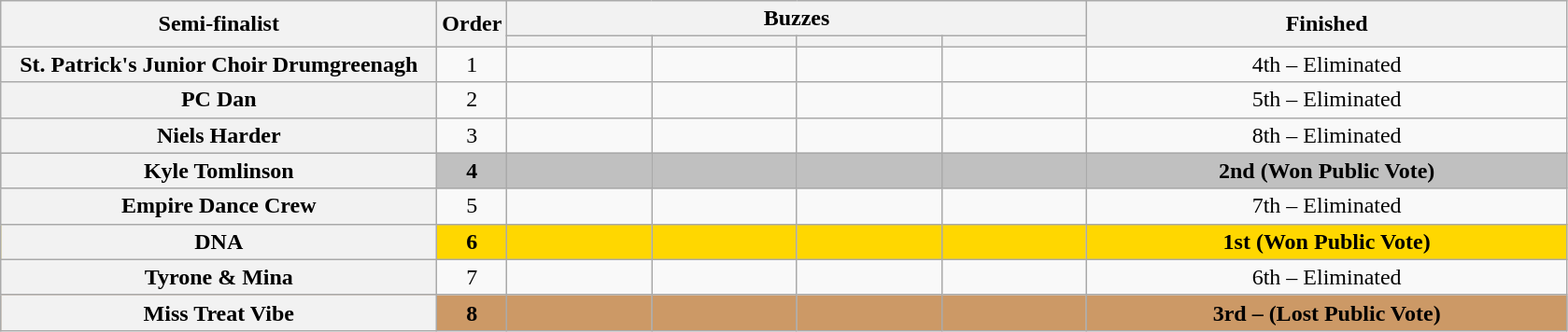<table class="wikitable plainrowheaders sortable" style="text-align:center;">
<tr>
<th scope="col" rowspan="2" class="unsortable" style="width:19em;">Semi-finalist</th>
<th scope="col" rowspan="2" style="width:1em;">Order</th>
<th scope="col" colspan="4" class="unsortable" style="width:24em;">Buzzes</th>
<th scope="col" rowspan="2" style="width:21em;">Finished </th>
</tr>
<tr>
<th scope="col" class="unsortable" style="width:6em;"></th>
<th scope="col" class="unsortable" style="width:6em;"></th>
<th scope="col" class="unsortable" style="width:6em;"></th>
<th scope="col" class="unsortable" style="width:6em;"></th>
</tr>
<tr>
<th scope="row">St. Patrick's Junior Choir Drumgreenagh</th>
<td>1</td>
<td style="text-align:center;"></td>
<td style="text-align:center;"></td>
<td style="text-align:center;"></td>
<td style="text-align:center;"></td>
<td>4th – Eliminated</td>
</tr>
<tr>
<th scope="row">PC Dan</th>
<td>2</td>
<td style="text-align:center;"></td>
<td style="text-align:center;"></td>
<td style="text-align:center;"></td>
<td style="text-align:center;"></td>
<td>5th – Eliminated</td>
</tr>
<tr>
<th scope="row">Niels Harder</th>
<td>3</td>
<td style="text-align:center;"></td>
<td style="text-align:center;"></td>
<td style="text-align:center;"></td>
<td style="text-align:center;"></td>
<td>8th – Eliminated</td>
</tr>
<tr style="background:silver;">
<th scope="row"><strong>Kyle Tomlinson</strong></th>
<td><strong>4</strong></td>
<td style="text-align:center;"></td>
<td style="text-align:center;"></td>
<td style="text-align:center;"></td>
<td style="text-align:center;"></td>
<td><strong>2nd (Won Public Vote)</strong></td>
</tr>
<tr>
<th scope="row">Empire Dance Crew</th>
<td>5</td>
<td style="text-align:center;"></td>
<td style="text-align:center;"></td>
<td style="text-align:center;"></td>
<td style="text-align:center;"></td>
<td>7th – Eliminated</td>
</tr>
<tr style="background:gold;">
<th scope="row"><strong>DNA</strong></th>
<td><strong>6</strong></td>
<td style="text-align:center;"></td>
<td style="text-align:center;"></td>
<td style="text-align:center;"></td>
<td style="text-align:center;"></td>
<td><strong>1st (Won Public Vote)</strong></td>
</tr>
<tr>
<th scope="row">Tyrone & Mina</th>
<td>7</td>
<td style="text-align:center;"></td>
<td style="text-align:center;"></td>
<td style="text-align:center;"></td>
<td style="text-align:center;"></td>
<td>6th – Eliminated</td>
</tr>
<tr style="background:#c96;">
<th scope="row"><strong>Miss Treat Vibe</strong></th>
<td><strong>8</strong></td>
<td style="text-align:center;"></td>
<td style="text-align:center;"></td>
<td style="text-align:center;"></td>
<td style="text-align:center;"></td>
<td><strong>3rd – (Lost Public Vote)</strong></td>
</tr>
</table>
